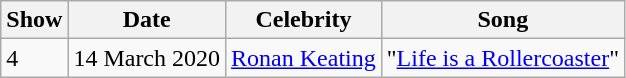<table class="wikitable">
<tr>
<th>Show</th>
<th>Date</th>
<th>Celebrity</th>
<th>Song</th>
</tr>
<tr>
<td>4</td>
<td>14 March 2020</td>
<td><a href='#'>Ronan Keating</a></td>
<td>"<a href='#'>Life is a Rollercoaster</a>"</td>
</tr>
</table>
